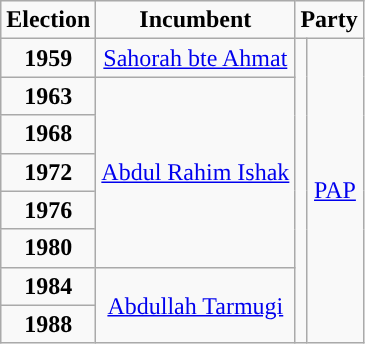<table class="wikitable" align="center" style="text-align:center">
<tr>
<td><strong>Election </strong></td>
<td><strong>Incumbent</strong></td>
<td colspan="2"><strong>Party</strong></td>
</tr>
<tr>
<td><strong>1959</strong></td>
<td><a href='#'>Sahorah bte Ahmat</a></td>
<td rowspan="8"></td>
<td rowspan="8"><a href='#'>PAP</a></td>
</tr>
<tr>
<td><strong>1963</strong></td>
<td rowspan="5"><a href='#'>Abdul Rahim Ishak</a></td>
</tr>
<tr>
<td><strong>1968</strong></td>
</tr>
<tr>
<td><strong>1972</strong></td>
</tr>
<tr>
<td><strong>1976</strong></td>
</tr>
<tr>
<td><strong>1980</strong></td>
</tr>
<tr>
<td><strong>1984</strong></td>
<td rowspan="2"><a href='#'>Abdullah Tarmugi</a></td>
</tr>
<tr>
<td><strong>1988</strong></td>
</tr>
</table>
